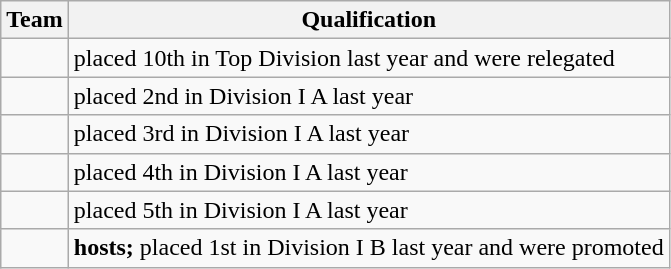<table class="wikitable">
<tr>
<th>Team</th>
<th>Qualification</th>
</tr>
<tr>
<td></td>
<td>placed 10th in Top Division last year and were relegated</td>
</tr>
<tr>
<td></td>
<td>placed 2nd in Division I A last year</td>
</tr>
<tr>
<td></td>
<td>placed 3rd in Division I A last year</td>
</tr>
<tr>
<td></td>
<td>placed 4th in Division I A last year</td>
</tr>
<tr>
<td></td>
<td>placed 5th in Division I A last year</td>
</tr>
<tr>
<td></td>
<td><strong>hosts;</strong> placed 1st in Division I B last year and were promoted</td>
</tr>
</table>
